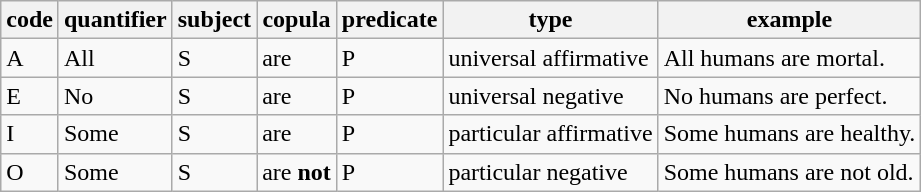<table class="wikitable">
<tr>
<th>code</th>
<th>quantifier</th>
<th>subject</th>
<th>copula</th>
<th>predicate</th>
<th>type</th>
<th>example</th>
</tr>
<tr>
<td>A</td>
<td>All</td>
<td>S</td>
<td>are</td>
<td>P</td>
<td>universal affirmative</td>
<td>All humans are mortal.</td>
</tr>
<tr>
<td>E</td>
<td>No</td>
<td>S</td>
<td>are</td>
<td>P</td>
<td>universal negative</td>
<td>No humans are perfect.</td>
</tr>
<tr>
<td>I</td>
<td>Some</td>
<td>S</td>
<td>are</td>
<td>P</td>
<td>particular affirmative</td>
<td>Some humans are healthy.</td>
</tr>
<tr>
<td>O</td>
<td>Some</td>
<td>S</td>
<td>are <strong>not</strong></td>
<td>P</td>
<td>particular negative</td>
<td>Some humans are not old.</td>
</tr>
</table>
